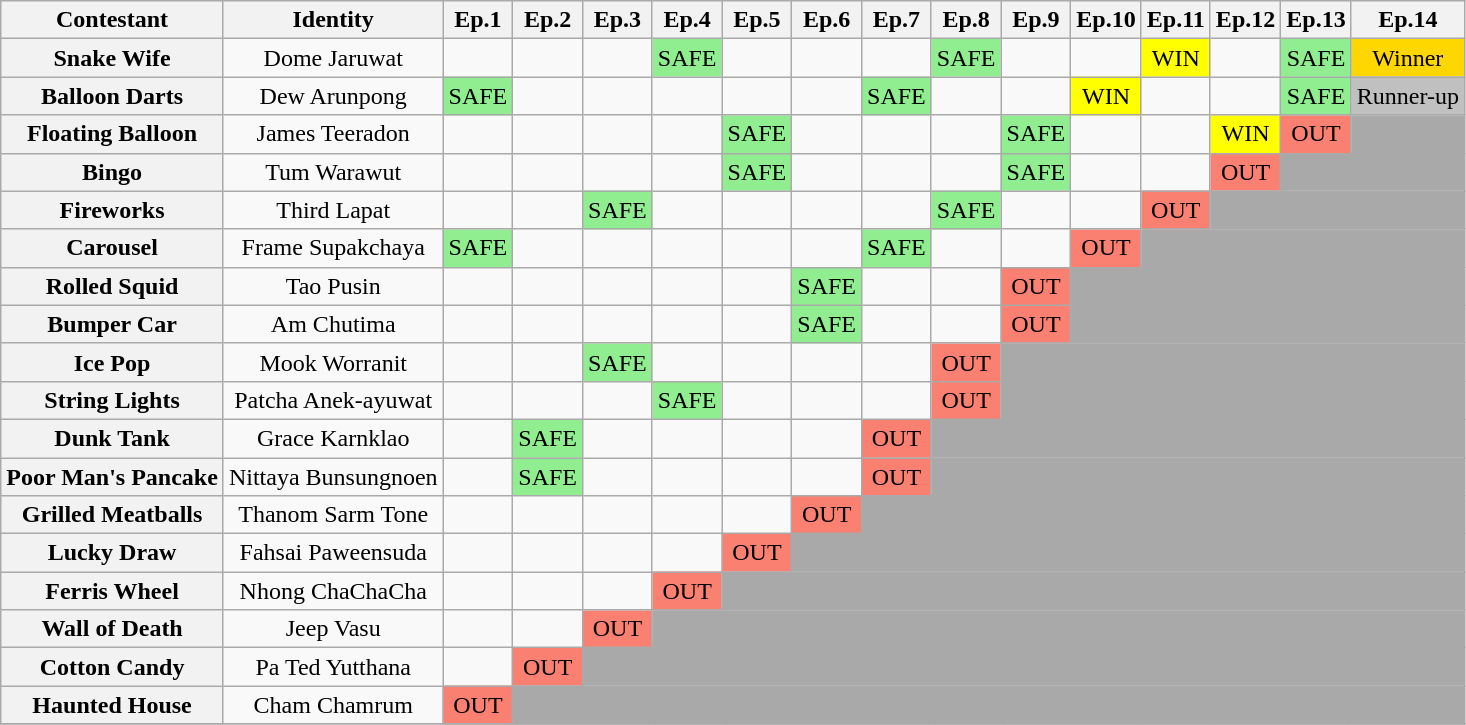<table class="wikitable" style="text-align:center">
<tr>
<th>Contestant</th>
<th>Identity</th>
<th>Ep.1</th>
<th>Ep.2</th>
<th>Ep.3</th>
<th>Ep.4</th>
<th>Ep.5</th>
<th>Ep.6</th>
<th>Ep.7</th>
<th>Ep.8</th>
<th>Ep.9</th>
<th>Ep.10</th>
<th>Ep.11</th>
<th>Ep.12</th>
<th>Ep.13</th>
<th>Ep.14</th>
</tr>
<tr>
<th>Snake Wife</th>
<td>Dome Jaruwat</td>
<td></td>
<td></td>
<td></td>
<td bgcolor="lightgreen">SAFE</td>
<td></td>
<td></td>
<td></td>
<td bgcolor="lightgreen">SAFE</td>
<td></td>
<td></td>
<td bgcolor="yellow">WIN</td>
<td></td>
<td bgcolor="lightgreen">SAFE</td>
<td bgcolor=gold>Winner</td>
</tr>
<tr>
<th>Balloon Darts</th>
<td>Dew Arunpong</td>
<td bgcolor="lightgreen">SAFE</td>
<td></td>
<td></td>
<td></td>
<td></td>
<td></td>
<td bgcolor="lightgreen">SAFE</td>
<td></td>
<td></td>
<td bgcolor=yellow>WIN</td>
<td></td>
<td></td>
<td bgcolor="lightgreen">SAFE</td>
<td bgcolor="silver">Runner-up</td>
</tr>
<tr>
<th>Floating Balloon</th>
<td>James Teeradon</td>
<td></td>
<td></td>
<td></td>
<td></td>
<td bgcolor="lightgreen">SAFE</td>
<td></td>
<td></td>
<td></td>
<td bgcolor="lightgreen">SAFE</td>
<td></td>
<td></td>
<td bgcolor="yellow">WIN</td>
<td bgcolor="salmon">OUT</td>
<td bgcolor="darkgrey"></td>
</tr>
<tr>
<th>Bingo</th>
<td>Tum Warawut</td>
<td></td>
<td></td>
<td></td>
<td></td>
<td bgcolor="lightgreen">SAFE</td>
<td></td>
<td></td>
<td></td>
<td bgcolor="lightgreen">SAFE</td>
<td></td>
<td></td>
<td bgcolor="salmon">OUT</td>
<td colspan="2" bgcolor="darkgrey"></td>
</tr>
<tr>
<th>Fireworks</th>
<td>Third Lapat</td>
<td></td>
<td></td>
<td bgcolor="lightgreen">SAFE</td>
<td></td>
<td></td>
<td></td>
<td></td>
<td bgcolor="lightgreen">SAFE</td>
<td></td>
<td></td>
<td bgcolor="salmon">OUT</td>
<td colspan="3" bgcolor="darkgrey"></td>
</tr>
<tr>
<th>Carousel</th>
<td>Frame Supakchaya</td>
<td bgcolor="lightgreen">SAFE</td>
<td></td>
<td></td>
<td></td>
<td></td>
<td></td>
<td bgcolor="lightgreen">SAFE</td>
<td></td>
<td></td>
<td bgcolor="salmon">OUT</td>
<td colspan="4" bgcolor="darkgrey"></td>
</tr>
<tr>
<th>Rolled Squid</th>
<td>Tao Pusin</td>
<td></td>
<td></td>
<td></td>
<td></td>
<td></td>
<td bgcolor="lightgreen">SAFE</td>
<td></td>
<td></td>
<td bgcolor="salmon">OUT</td>
<td colspan="5" bgcolor="darkgrey"></td>
</tr>
<tr>
<th>Bumper Car</th>
<td>Am Chutima</td>
<td></td>
<td></td>
<td></td>
<td></td>
<td></td>
<td bgcolor="lightgreen">SAFE</td>
<td></td>
<td></td>
<td bgcolor="salmon">OUT</td>
<td colspan="5" bgcolor="darkgrey"></td>
</tr>
<tr>
<th>Ice Pop</th>
<td>Mook Worranit</td>
<td></td>
<td></td>
<td bgcolor="lightgreen">SAFE</td>
<td></td>
<td></td>
<td></td>
<td></td>
<td bgcolor="salmon">OUT</td>
<td colspan="6" bgcolor="darkgrey"></td>
</tr>
<tr>
<th>String Lights</th>
<td>Patcha Anek-ayuwat</td>
<td></td>
<td></td>
<td></td>
<td bgcolor="lightgreen">SAFE</td>
<td></td>
<td></td>
<td></td>
<td bgcolor="salmon">OUT</td>
<td colspan="6" bgcolor="darkgrey"></td>
</tr>
<tr>
<th>Dunk Tank</th>
<td>Grace Karnklao</td>
<td></td>
<td bgcolor="lightgreen">SAFE</td>
<td></td>
<td></td>
<td></td>
<td></td>
<td bgcolor="salmon">OUT</td>
<td colspan="7" bgcolor="darkgrey"></td>
</tr>
<tr>
<th>Poor Man's Pancake</th>
<td>Nittaya Bunsungnoen</td>
<td></td>
<td bgcolor="lightgreen">SAFE</td>
<td></td>
<td></td>
<td></td>
<td></td>
<td bgcolor="salmon">OUT</td>
<td colspan="7" bgcolor="darkgrey"></td>
</tr>
<tr>
<th>Grilled Meatballs</th>
<td>Thanom Sarm Tone</td>
<td></td>
<td></td>
<td></td>
<td></td>
<td></td>
<td bgcolor="salmon">OUT</td>
<td colspan="8" bgcolor="darkgrey"></td>
</tr>
<tr>
<th>Lucky Draw</th>
<td>Fahsai Paweensuda</td>
<td></td>
<td></td>
<td></td>
<td></td>
<td bgcolor="salmon">OUT</td>
<td colspan="9" bgcolor="darkgrey"></td>
</tr>
<tr>
<th>Ferris Wheel</th>
<td>Nhong ChaChaCha</td>
<td></td>
<td></td>
<td></td>
<td bgcolor="salmon">OUT</td>
<td colspan="10" bgcolor="darkgrey"></td>
</tr>
<tr>
<th>Wall of Death</th>
<td>Jeep Vasu</td>
<td></td>
<td></td>
<td bgcolor="salmon">OUT</td>
<td colspan="11" bgcolor="darkgrey"></td>
</tr>
<tr>
<th>Cotton Candy</th>
<td>Pa Ted Yutthana</td>
<td></td>
<td bgcolor="salmon">OUT</td>
<td colspan="12" bgcolor="darkgrey"></td>
</tr>
<tr>
<th>Haunted House</th>
<td>Cham Chamrum</td>
<td bgcolor="salmon">OUT</td>
<td colspan="13" bgcolor="darkgrey"></td>
</tr>
<tr>
</tr>
</table>
